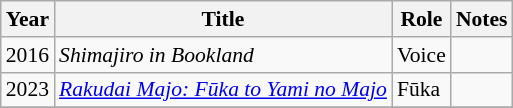<table class="wikitable" style="font-size: 90%;">
<tr>
<th>Year</th>
<th>Title</th>
<th>Role</th>
<th>Notes</th>
</tr>
<tr>
<td>2016</td>
<td><em>Shimajiro in Bookland</em></td>
<td>Voice</td>
<td></td>
</tr>
<tr>
<td>2023</td>
<td><em><a href='#'>Rakudai Majo: Fūka to Yami no Majo</a></em></td>
<td>Fūka</td>
<td></td>
</tr>
<tr>
</tr>
</table>
